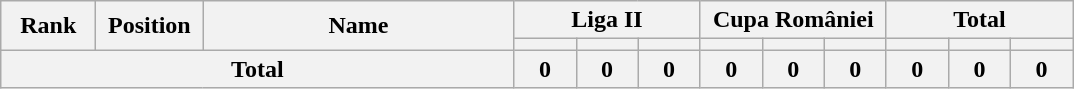<table class="wikitable" style="text-align:center;">
<tr>
<th rowspan="2" style="width:56px;">Rank</th>
<th rowspan="2" style="width:64px;">Position</th>
<th rowspan="2" style="width:200px;">Name</th>
<th colspan="3" style="width:84px;">Liga II</th>
<th colspan="3" style="width:84px;">Cupa României</th>
<th colspan="3" style="width:84px;">Total</th>
</tr>
<tr>
<th style="width:34px;"></th>
<th style="width:34px;"></th>
<th style="width:34px;"></th>
<th style="width:34px;"></th>
<th style="width:34px;"></th>
<th style="width:34px;"></th>
<th style="width:34px;"></th>
<th style="width:34px;"></th>
<th style="width:34px;"></th>
</tr>
<tr>
<th colspan="3">Total</th>
<th>0</th>
<th>0</th>
<th>0</th>
<th>0</th>
<th>0</th>
<th>0</th>
<th>0</th>
<th>0</th>
<th>0</th>
</tr>
</table>
